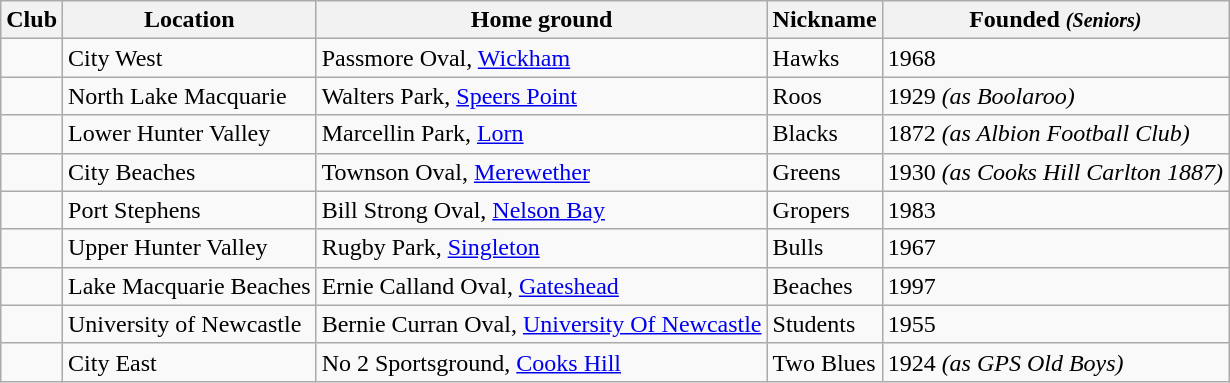<table class="wikitable">
<tr>
<th><strong>Club</strong></th>
<th><strong>Location</strong></th>
<th><strong>Home ground</strong></th>
<th><strong>Nickname</strong></th>
<th><strong>Founded</strong> <strong><em><small>(Seniors)</small></em></strong></th>
</tr>
<tr>
<td><strong></strong></td>
<td>City West</td>
<td>Passmore Oval, <a href='#'>Wickham</a></td>
<td>Hawks</td>
<td>1968</td>
</tr>
<tr>
<td><strong></strong></td>
<td>North Lake Macquarie</td>
<td>Walters Park, <a href='#'>Speers Point</a></td>
<td>Roos</td>
<td>1929 <em>(as  Boolaroo)</em></td>
</tr>
<tr>
<td><strong></strong></td>
<td>Lower Hunter Valley</td>
<td>Marcellin Park, <a href='#'>Lorn</a></td>
<td>Blacks</td>
<td>1872 <em>(as Albion Football Club)</em></td>
</tr>
<tr>
<td><strong></strong></td>
<td>City Beaches</td>
<td>Townson  Oval, <a href='#'>Merewether</a></td>
<td>Greens</td>
<td>1930 <em>(as Cooks  Hill Carlton 1887)</em></td>
</tr>
<tr>
<td><strong></strong></td>
<td>Port  Stephens</td>
<td>Bill Strong  Oval, <a href='#'>Nelson Bay</a></td>
<td>Gropers</td>
<td>1983</td>
</tr>
<tr>
<td><strong></strong></td>
<td>Upper Hunter Valley</td>
<td>Rugby Park, <a href='#'>Singleton</a></td>
<td>Bulls</td>
<td>1967</td>
</tr>
<tr>
<td><strong></strong></td>
<td>Lake Macquarie Beaches</td>
<td>Ernie Calland Oval, <a href='#'>Gateshead</a></td>
<td>Beaches</td>
<td>1997</td>
</tr>
<tr>
<td><strong></strong></td>
<td>University  of Newcastle</td>
<td>Bernie Curran Oval, <a href='#'>University Of Newcastle</a></td>
<td>Students</td>
<td>1955</td>
</tr>
<tr>
<td><strong></strong></td>
<td>City East</td>
<td>No 2  Sportsground, <a href='#'>Cooks Hill</a></td>
<td>Two Blues</td>
<td>1924 <em>(as  GPS Old Boys)</em></td>
</tr>
</table>
